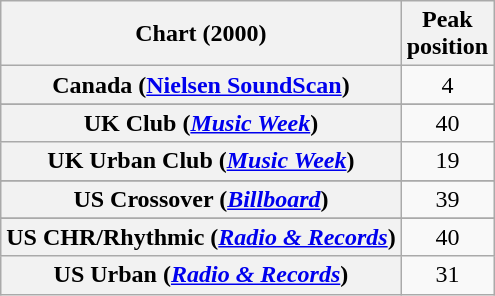<table class="wikitable sortable plainrowheaders" style="text-align:center">
<tr>
<th scope="col">Chart (2000)</th>
<th scope="col">Peak<br>position</th>
</tr>
<tr>
<th scope="row">Canada (<a href='#'>Nielsen SoundScan</a>)</th>
<td>4</td>
</tr>
<tr>
</tr>
<tr>
</tr>
<tr>
<th scope="row">UK Club (<em><a href='#'>Music Week</a></em>)<br></th>
<td>40</td>
</tr>
<tr>
<th scope="row">UK Urban Club (<em><a href='#'>Music Week</a></em>)<br></th>
<td>19</td>
</tr>
<tr>
</tr>
<tr>
<th scope="row">US Crossover (<em><a href='#'>Billboard</a></em>)</th>
<td>39</td>
</tr>
<tr>
</tr>
<tr>
<th scope="row">US CHR/Rhythmic (<em><a href='#'>Radio & Records</a></em>)</th>
<td>40</td>
</tr>
<tr>
<th scope="row">US Urban (<em><a href='#'>Radio & Records</a></em>)</th>
<td>31</td>
</tr>
</table>
